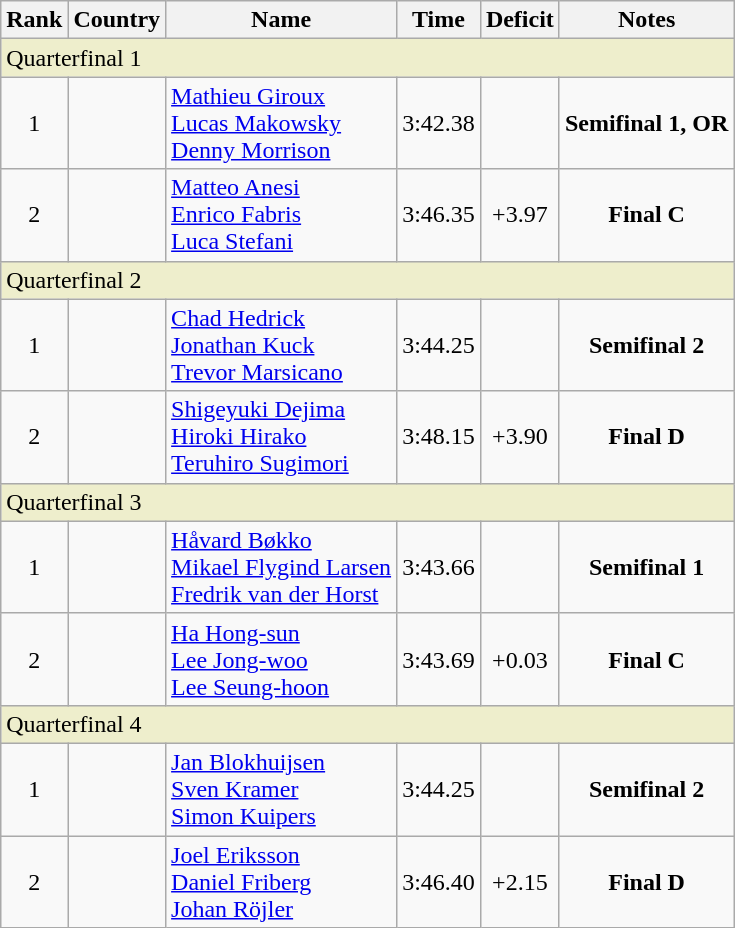<table class="wikitable" style="text-align:center;">
<tr>
<th>Rank</th>
<th>Country</th>
<th>Name</th>
<th>Time</th>
<th>Deficit</th>
<th>Notes</th>
</tr>
<tr>
<td colspan="6" align="left" style="background: #eeeecc">Quarterfinal 1</td>
</tr>
<tr>
<td>1</td>
<td align=left></td>
<td align=left><a href='#'>Mathieu Giroux</a><br><a href='#'>Lucas Makowsky</a><br><a href='#'>Denny Morrison</a></td>
<td>3:42.38</td>
<td></td>
<td><strong>Semifinal 1, OR</strong></td>
</tr>
<tr>
<td>2</td>
<td align=left></td>
<td align=left><a href='#'>Matteo Anesi</a><br><a href='#'>Enrico Fabris</a> <br><a href='#'>Luca Stefani</a></td>
<td>3:46.35</td>
<td>+3.97</td>
<td><strong>Final C</strong></td>
</tr>
<tr>
<td colspan="6" align="left" style="background: #eeeecc">Quarterfinal 2</td>
</tr>
<tr>
<td>1</td>
<td align=left></td>
<td align=left><a href='#'>Chad Hedrick</a><br><a href='#'>Jonathan Kuck</a> <br><a href='#'>Trevor Marsicano</a></td>
<td>3:44.25</td>
<td></td>
<td><strong> Semifinal 2</strong></td>
</tr>
<tr>
<td>2</td>
<td align=left></td>
<td align=left><a href='#'>Shigeyuki Dejima</a><br><a href='#'>Hiroki Hirako</a> <br><a href='#'>Teruhiro Sugimori</a></td>
<td>3:48.15</td>
<td>+3.90</td>
<td><strong>Final D</strong></td>
</tr>
<tr>
<td colspan="6" align="left" style="background: #eeeecc">Quarterfinal 3</td>
</tr>
<tr>
<td>1</td>
<td align=left></td>
<td align=left><a href='#'>Håvard Bøkko</a><br><a href='#'>Mikael Flygind Larsen</a> <br><a href='#'>Fredrik van der Horst</a></td>
<td>3:43.66</td>
<td></td>
<td><strong>Semifinal 1</strong></td>
</tr>
<tr>
<td>2</td>
<td align=left></td>
<td align=left><a href='#'>Ha Hong-sun</a><br><a href='#'>Lee Jong-woo</a><br><a href='#'>Lee Seung-hoon</a></td>
<td>3:43.69</td>
<td>+0.03</td>
<td><strong>Final C</strong></td>
</tr>
<tr>
<td colspan="6" align="left" style="background: #eeeecc">Quarterfinal 4</td>
</tr>
<tr>
<td>1</td>
<td align=left></td>
<td align=left><a href='#'>Jan Blokhuijsen</a><br><a href='#'>Sven Kramer</a><br><a href='#'>Simon Kuipers</a></td>
<td>3:44.25</td>
<td></td>
<td><strong>Semifinal 2</strong></td>
</tr>
<tr>
<td>2</td>
<td align=left></td>
<td align=left><a href='#'>Joel Eriksson</a><br><a href='#'>Daniel Friberg</a><br><a href='#'>Johan Röjler</a></td>
<td>3:46.40</td>
<td>+2.15</td>
<td><strong>Final D</strong></td>
</tr>
</table>
